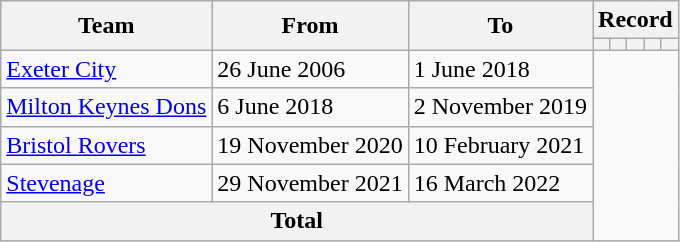<table class=wikitable style=text-align:center>
<tr>
<th rowspan=2>Team</th>
<th rowspan=2>From</th>
<th rowspan=2>To</th>
<th colspan=5>Record</th>
</tr>
<tr>
<th></th>
<th></th>
<th></th>
<th></th>
<th></th>
</tr>
<tr>
<td align=left><a href='#'>Exeter City</a></td>
<td align=left>26 June 2006</td>
<td align=left>1 June 2018<br></td>
</tr>
<tr>
<td align=left><a href='#'>Milton Keynes Dons</a></td>
<td align=left>6 June 2018</td>
<td align=left>2 November 2019<br></td>
</tr>
<tr>
<td align=left><a href='#'>Bristol Rovers</a></td>
<td align=left>19 November 2020</td>
<td align=left>10 February 2021<br></td>
</tr>
<tr>
<td align=left><a href='#'>Stevenage</a></td>
<td align=left>29 November 2021</td>
<td align=left>16 March 2022<br></td>
</tr>
<tr>
<th colspan=3>Total<br></th>
</tr>
</table>
